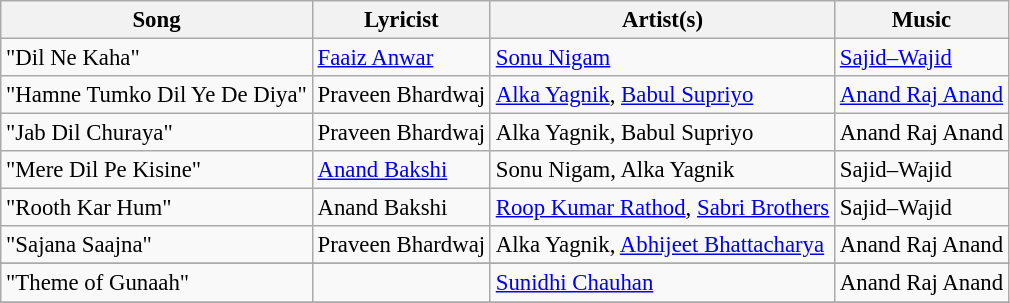<table class="wikitable" style="font-size:95%;">
<tr>
<th>Song</th>
<th>Lyricist</th>
<th>Artist(s)</th>
<th>Music</th>
</tr>
<tr>
<td>"Dil Ne Kaha"</td>
<td><a href='#'>Faaiz Anwar</a></td>
<td><a href='#'>Sonu Nigam</a></td>
<td><a href='#'>Sajid–Wajid</a></td>
</tr>
<tr>
<td>"Hamne Tumko Dil Ye De Diya"</td>
<td>Praveen Bhardwaj</td>
<td><a href='#'>Alka Yagnik</a>, <a href='#'>Babul Supriyo</a></td>
<td><a href='#'>Anand Raj Anand</a></td>
</tr>
<tr>
<td>"Jab Dil Churaya"</td>
<td>Praveen Bhardwaj</td>
<td>Alka Yagnik, Babul Supriyo</td>
<td>Anand Raj Anand</td>
</tr>
<tr>
<td>"Mere Dil Pe Kisine"</td>
<td><a href='#'>Anand Bakshi</a></td>
<td>Sonu Nigam, Alka Yagnik</td>
<td>Sajid–Wajid</td>
</tr>
<tr>
<td>"Rooth Kar Hum"</td>
<td>Anand Bakshi</td>
<td><a href='#'>Roop Kumar Rathod</a>, <a href='#'>Sabri Brothers</a></td>
<td>Sajid–Wajid</td>
</tr>
<tr>
<td>"Sajana Saajna"</td>
<td>Praveen Bhardwaj</td>
<td>Alka Yagnik, <a href='#'>Abhijeet Bhattacharya</a></td>
<td>Anand Raj Anand</td>
</tr>
<tr>
</tr>
<tr>
<td>"Theme of Gunaah"</td>
<td></td>
<td><a href='#'>Sunidhi Chauhan</a></td>
<td>Anand Raj Anand</td>
</tr>
<tr>
</tr>
</table>
